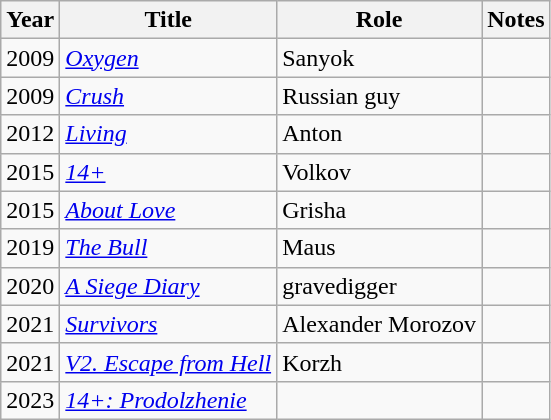<table class="wikitable sortable">
<tr>
<th>Year</th>
<th>Title</th>
<th>Role</th>
<th class="unsortable">Notes</th>
</tr>
<tr>
<td>2009</td>
<td><em><a href='#'>Oxygen</a></em></td>
<td>Sanyok</td>
<td></td>
</tr>
<tr>
<td>2009</td>
<td><em><a href='#'>Crush</a></em></td>
<td>Russian guy</td>
<td></td>
</tr>
<tr>
<td>2012</td>
<td><em><a href='#'>Living</a></em></td>
<td>Anton</td>
<td></td>
</tr>
<tr>
<td>2015</td>
<td><em><a href='#'>14+</a></em></td>
<td>Volkov</td>
<td></td>
</tr>
<tr>
<td>2015</td>
<td><em><a href='#'>About Love</a></em></td>
<td>Grisha</td>
<td></td>
</tr>
<tr>
<td>2019</td>
<td><em><a href='#'>The Bull</a></em></td>
<td>Maus</td>
<td></td>
</tr>
<tr>
<td>2020</td>
<td><em><a href='#'>A Siege Diary</a></em></td>
<td>gravedigger</td>
<td></td>
</tr>
<tr>
<td>2021</td>
<td><em><a href='#'>Survivors</a></em></td>
<td>Alexander Morozov</td>
<td></td>
</tr>
<tr>
<td>2021</td>
<td><em><a href='#'>V2. Escape from Hell</a></em></td>
<td>Korzh</td>
<td></td>
</tr>
<tr>
<td>2023</td>
<td><em><a href='#'>14+: Prodolzhenie</a></em></td>
<td></td>
<td></td>
</tr>
</table>
